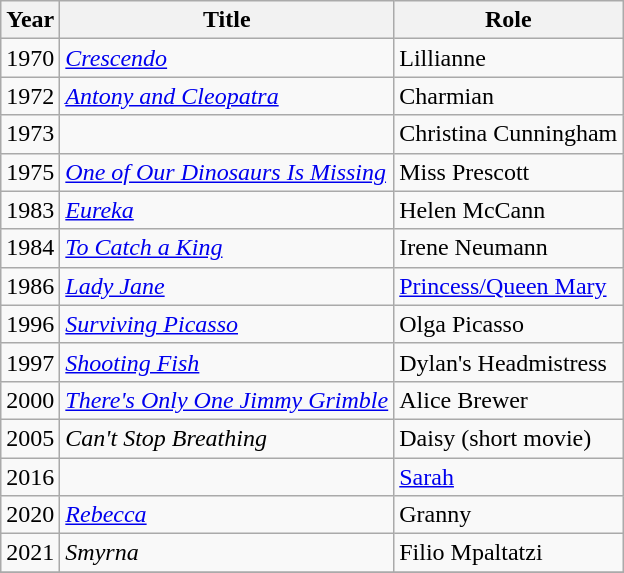<table class="wikitable sortable">
<tr>
<th>Year</th>
<th>Title</th>
<th>Role</th>
</tr>
<tr>
<td>1970</td>
<td><em><a href='#'>Crescendo</a></em></td>
<td>Lillianne</td>
</tr>
<tr>
<td>1972</td>
<td><em><a href='#'>Antony and Cleopatra</a></em></td>
<td>Charmian</td>
</tr>
<tr>
<td>1973</td>
<td><em></em></td>
<td>Christina Cunningham</td>
</tr>
<tr>
<td>1975</td>
<td><em><a href='#'>One of Our Dinosaurs Is Missing</a></em></td>
<td>Miss Prescott</td>
</tr>
<tr>
<td>1983</td>
<td><em><a href='#'>Eureka</a></em></td>
<td>Helen McCann</td>
</tr>
<tr>
<td>1984</td>
<td><em><a href='#'>To Catch a King</a></em></td>
<td>Irene Neumann</td>
</tr>
<tr>
<td>1986</td>
<td><em><a href='#'>Lady Jane</a></em></td>
<td><a href='#'>Princess/Queen Mary</a></td>
</tr>
<tr>
<td>1996</td>
<td><em><a href='#'>Surviving Picasso</a></em></td>
<td>Olga Picasso</td>
</tr>
<tr>
<td>1997</td>
<td><em><a href='#'>Shooting Fish</a></em></td>
<td>Dylan's Headmistress</td>
</tr>
<tr>
<td>2000</td>
<td><em><a href='#'>There's Only One Jimmy Grimble</a></em></td>
<td>Alice Brewer</td>
</tr>
<tr>
<td>2005</td>
<td><em>Can't Stop Breathing </em></td>
<td>Daisy (short movie)</td>
</tr>
<tr>
<td>2016</td>
<td><em></em></td>
<td><a href='#'>Sarah</a></td>
</tr>
<tr>
<td>2020</td>
<td><em><a href='#'>Rebecca</a></em></td>
<td>Granny</td>
</tr>
<tr>
<td>2021</td>
<td><em>Smyrna</em></td>
<td>Filio Mpaltatzi</td>
</tr>
<tr>
</tr>
</table>
